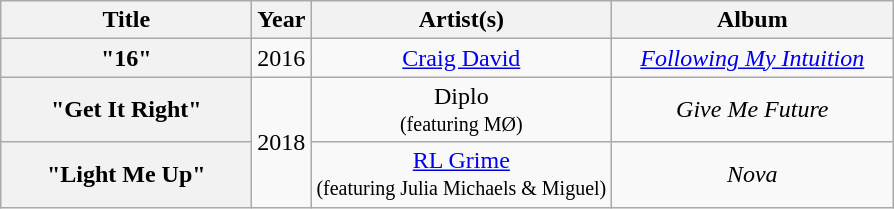<table class="wikitable plainrowheaders" style="text-align:center;">
<tr>
<th scope="col" style="width:160px;">Title</th>
<th scope="col">Year</th>
<th scope="col">Artist(s)</th>
<th scope="col" style="width:180px;">Album</th>
</tr>
<tr>
<th scope="row">"16"</th>
<td>2016</td>
<td><a href='#'>Craig David</a></td>
<td><em><a href='#'>Following My Intuition</a></em></td>
</tr>
<tr>
<th scope="row">"Get It Right"</th>
<td rowspan="2">2018</td>
<td>Diplo <br><small>(featuring MØ)</small></td>
<td><em>Give Me Future</em></td>
</tr>
<tr>
<th scope="row">"Light Me Up"</th>
<td><a href='#'>RL Grime</a> <br><small>(featuring Julia Michaels & Miguel)</small></td>
<td><em>Nova</em></td>
</tr>
</table>
